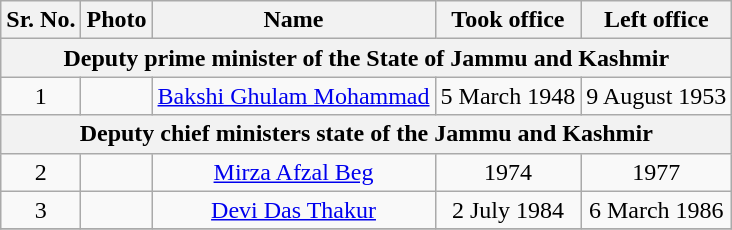<table class ="wikitable sortable" style="text-align:center">
<tr>
<th>Sr. No.</th>
<th>Photo</th>
<th>Name</th>
<th>Took office</th>
<th>Left office</th>
</tr>
<tr>
<th colspan=6>Deputy prime minister of the State of Jammu and Kashmir</th>
</tr>
<tr>
<td>1</td>
<td></td>
<td><a href='#'>Bakshi Ghulam Mohammad</a></td>
<td>5 March 1948</td>
<td>9 August 1953</td>
</tr>
<tr>
<th colspan=6>Deputy chief ministers state of the Jammu and Kashmir</th>
</tr>
<tr>
<td>2</td>
<td></td>
<td><a href='#'>Mirza Afzal Beg</a></td>
<td>1974</td>
<td>1977</td>
</tr>
<tr>
<td>3</td>
<td></td>
<td><a href='#'>Devi Das Thakur</a></td>
<td>2 July 1984</td>
<td>6 March 1986</td>
</tr>
<tr>
</tr>
</table>
